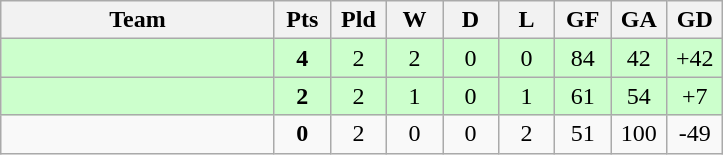<table class="wikitable" style="text-align: center;" |>
<tr>
<th width="175">Team</th>
<th width="30">Pts</th>
<th width="30">Pld</th>
<th width="30">W</th>
<th width="30">D</th>
<th width="30">L</th>
<th width="30">GF</th>
<th width="30">GA</th>
<th width="30">GD</th>
</tr>
<tr bgcolor="ccffcc">
<td style="text-align:left;"></td>
<td><strong>4</strong></td>
<td>2</td>
<td>2</td>
<td>0</td>
<td>0</td>
<td>84</td>
<td>42</td>
<td>+42</td>
</tr>
<tr bgcolor="ccffcc">
<td style="text-align:left;"></td>
<td><strong>2</strong></td>
<td>2</td>
<td>1</td>
<td>0</td>
<td>1</td>
<td>61</td>
<td>54</td>
<td>+7</td>
</tr>
<tr>
<td style="text-align:left;"></td>
<td><strong>0</strong></td>
<td>2</td>
<td>0</td>
<td>0</td>
<td>2</td>
<td>51</td>
<td>100</td>
<td>-49</td>
</tr>
</table>
